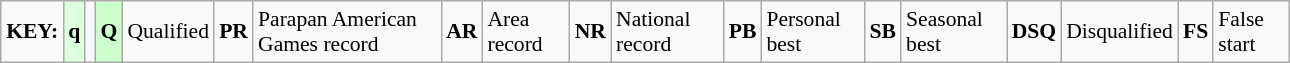<table class="wikitable" style="margin:0.5em auto; font-size:90%;position:relative;" width=68%>
<tr>
<td><strong>KEY:</strong></td>
<td bgcolor=ddffdd align=center><strong>q</strong></td>
<td></td>
<td bgcolor=ccffcc align=center><strong>Q</strong></td>
<td>Qualified</td>
<td align=center><strong>PR</strong></td>
<td>Parapan American Games record</td>
<td align=center><strong>AR</strong></td>
<td>Area record</td>
<td align=center><strong>NR</strong></td>
<td>National record</td>
<td align=center><strong>PB</strong></td>
<td>Personal best</td>
<td align=center><strong>SB</strong></td>
<td>Seasonal best</td>
<td align=center><strong>DSQ</strong></td>
<td>Disqualified</td>
<td align=center><strong>FS</strong></td>
<td>False start</td>
</tr>
</table>
